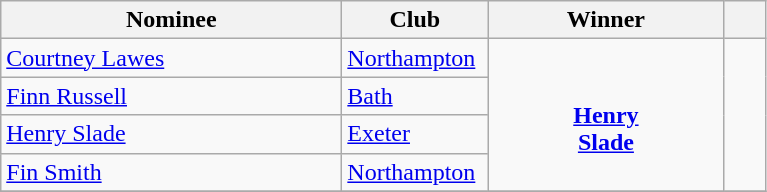<table class="wikitable">
<tr>
<th width=220>Nominee</th>
<th width=90>Club</th>
<th width=150>Winner</th>
<th width=20></th>
</tr>
<tr>
<td> <a href='#'>Courtney Lawes</a></td>
<td><a href='#'>Northampton</a></td>
<td rowspan=4 align=center><br><strong><a href='#'>Henry<br>Slade</a></strong></td>
<td rowspan=4 align=center></td>
</tr>
<tr>
<td> <a href='#'>Finn Russell</a></td>
<td><a href='#'>Bath</a></td>
</tr>
<tr>
<td> <a href='#'>Henry Slade</a></td>
<td><a href='#'>Exeter</a></td>
</tr>
<tr>
<td> <a href='#'>Fin Smith</a></td>
<td><a href='#'>Northampton</a></td>
</tr>
<tr>
</tr>
</table>
